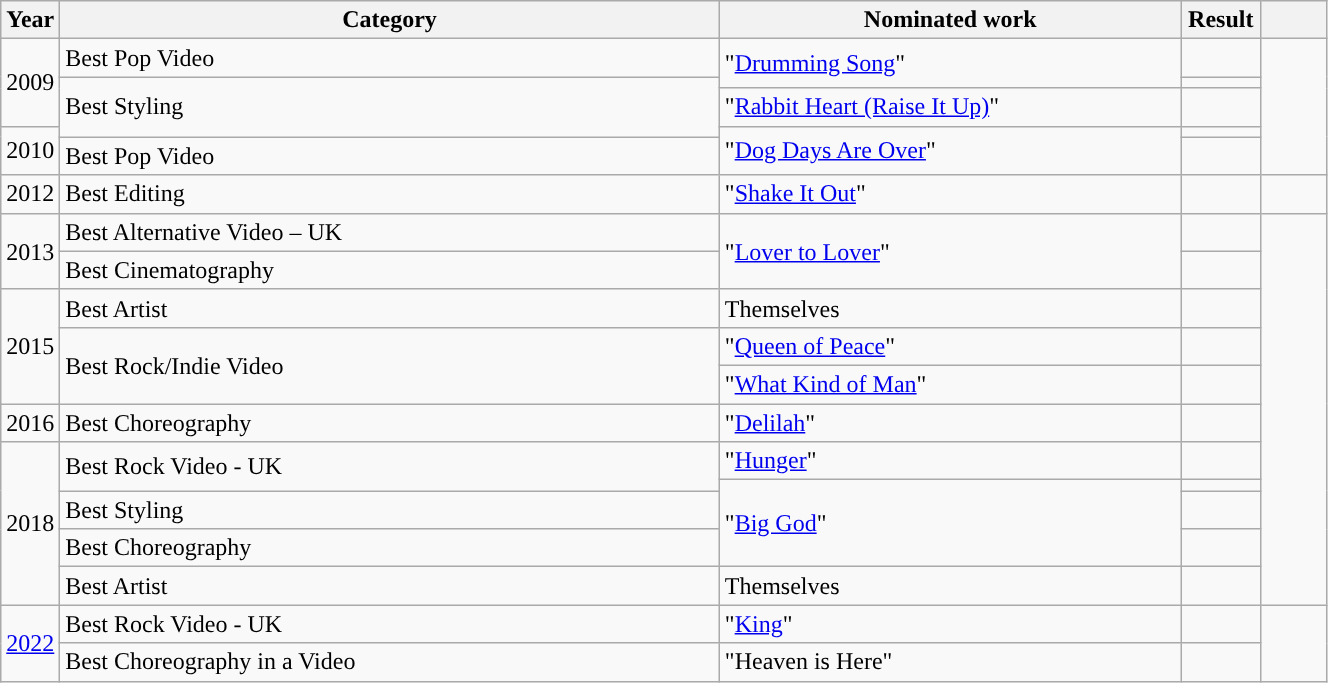<table class="wikitable plainrowheaders" style="width:70%;">
<tr>
<th scope="col" style="width:4%;">Year</th>
<th scope="col" style="width:50%;">Category</th>
<th scope="col" style="width:35%;">Nominated work</th>
<th scope="col" style="width:6%;">Result</th>
<th scope="col" style="width:6%;"></th>
</tr>
<tr>
<td rowspan="3">2009</td>
<td>Best Pop Video</td>
<td rowspan="2">"<a href='#'>Drumming Song</a>"</td>
<td></td>
</tr>
<tr>
<td rowspan="3">Best Styling</td>
<td></td>
</tr>
<tr>
<td>"<a href='#'>Rabbit Heart (Raise It Up)</a>"</td>
<td></td>
</tr>
<tr>
<td rowspan="2">2010</td>
<td rowspan="2">"<a href='#'>Dog Days Are Over</a>"</td>
<td></td>
</tr>
<tr>
<td>Best Pop Video</td>
<td></td>
</tr>
<tr>
<td>2012</td>
<td>Best Editing</td>
<td>"<a href='#'>Shake It Out</a>"</td>
<td></td>
<td style="text-align:center;"></td>
</tr>
<tr>
<td rowspan="2">2013</td>
<td>Best Alternative Video – UK</td>
<td rowspan="2">"<a href='#'>Lover to Lover</a>"</td>
<td></td>
</tr>
<tr>
<td>Best Cinematography</td>
<td></td>
</tr>
<tr>
<td rowspan="3">2015</td>
<td>Best Artist</td>
<td>Themselves</td>
<td></td>
</tr>
<tr>
<td rowspan="2">Best Rock/Indie Video</td>
<td>"<a href='#'>Queen of Peace</a>"</td>
<td></td>
</tr>
<tr>
<td>"<a href='#'>What Kind of Man</a>"</td>
<td></td>
</tr>
<tr>
<td>2016</td>
<td>Best Choreography</td>
<td>"<a href='#'>Delilah</a>"</td>
<td></td>
</tr>
<tr>
<td rowspan="5">2018</td>
<td rowspan="2">Best Rock Video - UK</td>
<td>"<a href='#'>Hunger</a>"</td>
<td></td>
</tr>
<tr>
<td rowspan="3">"<a href='#'>Big God</a>"</td>
<td></td>
</tr>
<tr>
<td>Best Styling</td>
<td></td>
</tr>
<tr>
<td>Best Choreography</td>
<td></td>
</tr>
<tr>
<td>Best Artist</td>
<td>Themselves</td>
<td></td>
</tr>
<tr>
<td rowspan=2><a href='#'>2022</a></td>
<td>Best Rock Video - UK</td>
<td>"<a href='#'>King</a>"</td>
<td></td>
<td rowspan=2></td>
</tr>
<tr>
<td>Best Choreography in a Video</td>
<td>"Heaven is Here"</td>
<td></td>
</tr>
</table>
